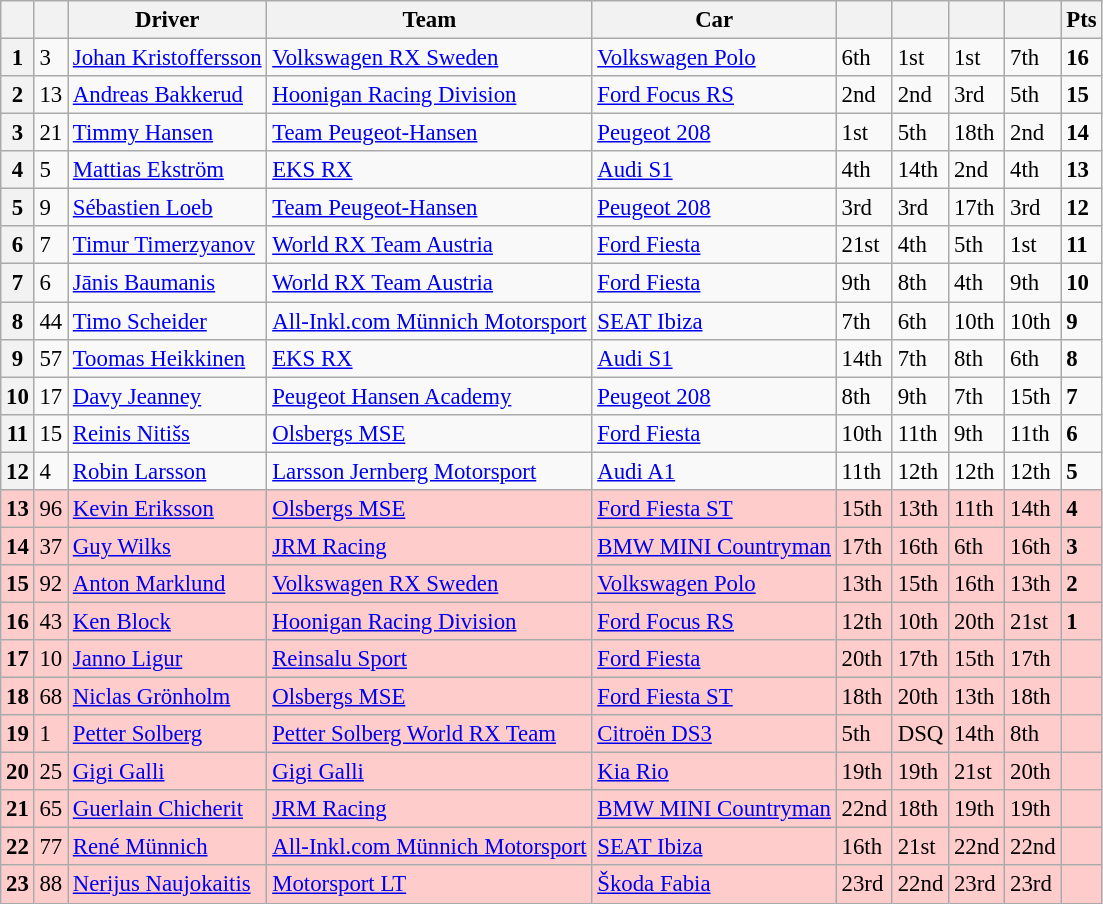<table class=wikitable style="font-size:95%">
<tr>
<th></th>
<th></th>
<th>Driver</th>
<th>Team</th>
<th>Car</th>
<th></th>
<th></th>
<th></th>
<th></th>
<th>Pts</th>
</tr>
<tr>
<th>1</th>
<td>3</td>
<td> <a href='#'>Johan Kristoffersson</a></td>
<td><a href='#'>Volkswagen RX Sweden</a></td>
<td><a href='#'>Volkswagen Polo</a></td>
<td>6th</td>
<td>1st</td>
<td>1st</td>
<td>7th</td>
<td><strong>16</strong></td>
</tr>
<tr>
<th>2</th>
<td>13</td>
<td> <a href='#'>Andreas Bakkerud</a></td>
<td><a href='#'>Hoonigan Racing Division</a></td>
<td><a href='#'>Ford Focus RS</a></td>
<td>2nd</td>
<td>2nd</td>
<td>3rd</td>
<td>5th</td>
<td><strong>15</strong></td>
</tr>
<tr>
<th>3</th>
<td>21</td>
<td> <a href='#'>Timmy Hansen</a></td>
<td><a href='#'>Team Peugeot-Hansen</a></td>
<td><a href='#'>Peugeot 208</a></td>
<td>1st</td>
<td>5th</td>
<td>18th</td>
<td>2nd</td>
<td><strong>14</strong></td>
</tr>
<tr>
<th>4</th>
<td>5</td>
<td> <a href='#'>Mattias Ekström</a></td>
<td><a href='#'>EKS RX</a></td>
<td><a href='#'>Audi S1</a></td>
<td>4th</td>
<td>14th</td>
<td>2nd</td>
<td>4th</td>
<td><strong>13</strong></td>
</tr>
<tr>
<th>5</th>
<td>9</td>
<td> <a href='#'>Sébastien Loeb</a></td>
<td><a href='#'>Team Peugeot-Hansen</a></td>
<td><a href='#'>Peugeot 208</a></td>
<td>3rd</td>
<td>3rd</td>
<td>17th</td>
<td>3rd</td>
<td><strong>12</strong></td>
</tr>
<tr>
<th>6</th>
<td>7</td>
<td> <a href='#'>Timur Timerzyanov</a></td>
<td><a href='#'>World RX Team Austria</a></td>
<td><a href='#'>Ford Fiesta</a></td>
<td>21st</td>
<td>4th</td>
<td>5th</td>
<td>1st</td>
<td><strong>11</strong></td>
</tr>
<tr>
<th>7</th>
<td>6</td>
<td> <a href='#'>Jānis Baumanis</a></td>
<td><a href='#'>World RX Team Austria</a></td>
<td><a href='#'>Ford Fiesta</a></td>
<td>9th</td>
<td>8th</td>
<td>4th</td>
<td>9th</td>
<td><strong>10</strong></td>
</tr>
<tr>
<th>8</th>
<td>44</td>
<td> <a href='#'>Timo Scheider</a></td>
<td><a href='#'>All-Inkl.com Münnich Motorsport</a></td>
<td><a href='#'>SEAT Ibiza</a></td>
<td>7th</td>
<td>6th</td>
<td>10th</td>
<td>10th</td>
<td><strong>9</strong></td>
</tr>
<tr>
<th>9</th>
<td>57</td>
<td> <a href='#'>Toomas Heikkinen</a></td>
<td><a href='#'>EKS RX</a></td>
<td><a href='#'>Audi S1</a></td>
<td>14th</td>
<td>7th</td>
<td>8th</td>
<td>6th</td>
<td><strong>8</strong></td>
</tr>
<tr>
<th>10</th>
<td>17</td>
<td> <a href='#'>Davy Jeanney</a></td>
<td><a href='#'>Peugeot Hansen Academy</a></td>
<td><a href='#'>Peugeot 208</a></td>
<td>8th</td>
<td>9th</td>
<td>7th</td>
<td>15th</td>
<td><strong>7</strong></td>
</tr>
<tr>
<th>11</th>
<td>15</td>
<td> <a href='#'>Reinis Nitišs</a></td>
<td><a href='#'>Olsbergs MSE</a></td>
<td><a href='#'>Ford Fiesta</a></td>
<td>10th</td>
<td>11th</td>
<td>9th</td>
<td>11th</td>
<td><strong>6</strong></td>
</tr>
<tr>
<th>12</th>
<td>4</td>
<td> <a href='#'>Robin Larsson</a></td>
<td><a href='#'>Larsson Jernberg Motorsport</a></td>
<td><a href='#'>Audi A1</a></td>
<td>11th</td>
<td>12th</td>
<td>12th</td>
<td>12th</td>
<td><strong>5</strong></td>
</tr>
<tr>
<th style="background:#ffcccc;">13</th>
<td style="background:#ffcccc;">96</td>
<td style="background:#ffcccc;"> <a href='#'>Kevin Eriksson</a></td>
<td style="background:#ffcccc;"><a href='#'>Olsbergs MSE</a></td>
<td style="background:#ffcccc;"><a href='#'>Ford Fiesta ST</a></td>
<td style="background:#ffcccc;">15th</td>
<td style="background:#ffcccc;">13th</td>
<td style="background:#ffcccc;">11th</td>
<td style="background:#ffcccc;">14th</td>
<td style="background:#ffcccc;"><strong>4</strong></td>
</tr>
<tr>
<th style="background:#ffcccc;">14</th>
<td style="background:#ffcccc;">37</td>
<td style="background:#ffcccc;"> <a href='#'>Guy Wilks</a></td>
<td style="background:#ffcccc;"><a href='#'>JRM Racing</a></td>
<td style="background:#ffcccc;"><a href='#'>BMW MINI Countryman</a></td>
<td style="background:#ffcccc;">17th</td>
<td style="background:#ffcccc;">16th</td>
<td style="background:#ffcccc;">6th</td>
<td style="background:#ffcccc;">16th</td>
<td style="background:#ffcccc;"><strong>3</strong></td>
</tr>
<tr>
<th style="background:#ffcccc;">15</th>
<td style="background:#ffcccc;">92</td>
<td style="background:#ffcccc;"> <a href='#'>Anton Marklund</a></td>
<td style="background:#ffcccc;"><a href='#'>Volkswagen RX Sweden</a></td>
<td style="background:#ffcccc;"><a href='#'>Volkswagen Polo</a></td>
<td style="background:#ffcccc;">13th</td>
<td style="background:#ffcccc;">15th</td>
<td style="background:#ffcccc;">16th</td>
<td style="background:#ffcccc;">13th</td>
<td style="background:#ffcccc;"><strong>2</strong></td>
</tr>
<tr>
<th style="background:#ffcccc;">16</th>
<td style="background:#ffcccc;">43</td>
<td style="background:#ffcccc;"> <a href='#'>Ken Block</a></td>
<td style="background:#ffcccc;"><a href='#'>Hoonigan Racing Division</a></td>
<td style="background:#ffcccc;"><a href='#'>Ford Focus RS</a></td>
<td style="background:#ffcccc;">12th</td>
<td style="background:#ffcccc;">10th</td>
<td style="background:#ffcccc;">20th</td>
<td style="background:#ffcccc;">21st</td>
<td style="background:#ffcccc;"><strong>1</strong></td>
</tr>
<tr>
<th style="background:#ffcccc;">17</th>
<td style="background:#ffcccc;">10</td>
<td style="background:#ffcccc;"> <a href='#'>Janno Ligur</a></td>
<td style="background:#ffcccc;"><a href='#'>Reinsalu Sport</a></td>
<td style="background:#ffcccc;"><a href='#'>Ford Fiesta</a></td>
<td style="background:#ffcccc;">20th</td>
<td style="background:#ffcccc;">17th</td>
<td style="background:#ffcccc;">15th</td>
<td style="background:#ffcccc;">17th</td>
<td style="background:#ffcccc;"></td>
</tr>
<tr>
<th style="background:#ffcccc;">18</th>
<td style="background:#ffcccc;">68</td>
<td style="background:#ffcccc;"> <a href='#'>Niclas Grönholm</a></td>
<td style="background:#ffcccc;"><a href='#'>Olsbergs MSE</a></td>
<td style="background:#ffcccc;"><a href='#'>Ford Fiesta ST</a></td>
<td style="background:#ffcccc;">18th</td>
<td style="background:#ffcccc;">20th</td>
<td style="background:#ffcccc;">13th</td>
<td style="background:#ffcccc;">18th</td>
<td style="background:#ffcccc;"></td>
</tr>
<tr>
<th style="background:#ffcccc;">19</th>
<td style="background:#ffcccc;">1</td>
<td style="background:#ffcccc;"> <a href='#'>Petter Solberg</a></td>
<td style="background:#ffcccc;"><a href='#'>Petter Solberg World RX Team</a></td>
<td style="background:#ffcccc;"><a href='#'>Citroën DS3</a></td>
<td style="background:#ffcccc;">5th</td>
<td style="background:#ffcccc;">DSQ</td>
<td style="background:#ffcccc;">14th</td>
<td style="background:#ffcccc;">8th</td>
<td style="background:#ffcccc;"></td>
</tr>
<tr>
<th style="background:#ffcccc;">20</th>
<td style="background:#ffcccc;">25</td>
<td style="background:#ffcccc;"> <a href='#'>Gigi Galli</a></td>
<td style="background:#ffcccc;"><a href='#'>Gigi Galli</a></td>
<td style="background:#ffcccc;"><a href='#'>Kia Rio</a></td>
<td style="background:#ffcccc;">19th</td>
<td style="background:#ffcccc;">19th</td>
<td style="background:#ffcccc;">21st</td>
<td style="background:#ffcccc;">20th</td>
<td style="background:#ffcccc;"></td>
</tr>
<tr>
<th style="background:#ffcccc;">21</th>
<td style="background:#ffcccc;">65</td>
<td style="background:#ffcccc;"> <a href='#'>Guerlain Chicherit</a></td>
<td style="background:#ffcccc;"><a href='#'>JRM Racing</a></td>
<td style="background:#ffcccc;"><a href='#'>BMW MINI Countryman</a></td>
<td style="background:#ffcccc;">22nd</td>
<td style="background:#ffcccc;">18th</td>
<td style="background:#ffcccc;">19th</td>
<td style="background:#ffcccc;">19th</td>
<td style="background:#ffcccc;"></td>
</tr>
<tr>
<th style="background:#ffcccc;">22</th>
<td style="background:#ffcccc;">77</td>
<td style="background:#ffcccc;"> <a href='#'>René Münnich</a></td>
<td style="background:#ffcccc;"><a href='#'>All-Inkl.com Münnich Motorsport</a></td>
<td style="background:#ffcccc;"><a href='#'>SEAT Ibiza</a></td>
<td style="background:#ffcccc;">16th</td>
<td style="background:#ffcccc;">21st</td>
<td style="background:#ffcccc;">22nd</td>
<td style="background:#ffcccc;">22nd</td>
<td style="background:#ffcccc;"></td>
</tr>
<tr>
<th style="background:#ffcccc;">23</th>
<td style="background:#ffcccc;">88</td>
<td style="background:#ffcccc;"> <a href='#'>Nerijus Naujokaitis</a></td>
<td style="background:#ffcccc;"><a href='#'>Motorsport LT</a></td>
<td style="background:#ffcccc;"><a href='#'>Škoda Fabia</a></td>
<td style="background:#ffcccc;">23rd</td>
<td style="background:#ffcccc;">22nd</td>
<td style="background:#ffcccc;">23rd</td>
<td style="background:#ffcccc;">23rd</td>
<td style="background:#ffcccc;"></td>
</tr>
</table>
